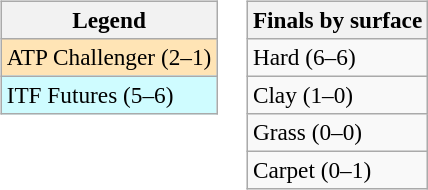<table>
<tr valign=top>
<td><br><table class=wikitable style=font-size:97%>
<tr>
<th>Legend</th>
</tr>
<tr bgcolor=moccasin>
<td>ATP Challenger (2–1)</td>
</tr>
<tr bgcolor=cffcff>
<td>ITF Futures (5–6)</td>
</tr>
</table>
</td>
<td><br><table class=wikitable style=font-size:97%>
<tr>
<th>Finals by surface</th>
</tr>
<tr>
<td>Hard (6–6)</td>
</tr>
<tr>
<td>Clay (1–0)</td>
</tr>
<tr>
<td>Grass (0–0)</td>
</tr>
<tr>
<td>Carpet (0–1)</td>
</tr>
</table>
</td>
</tr>
</table>
